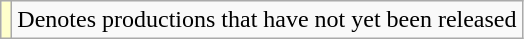<table class="wikitable">
<tr>
<td style="background:#ffc;"></td>
<td>Denotes productions that have not yet been released</td>
</tr>
</table>
